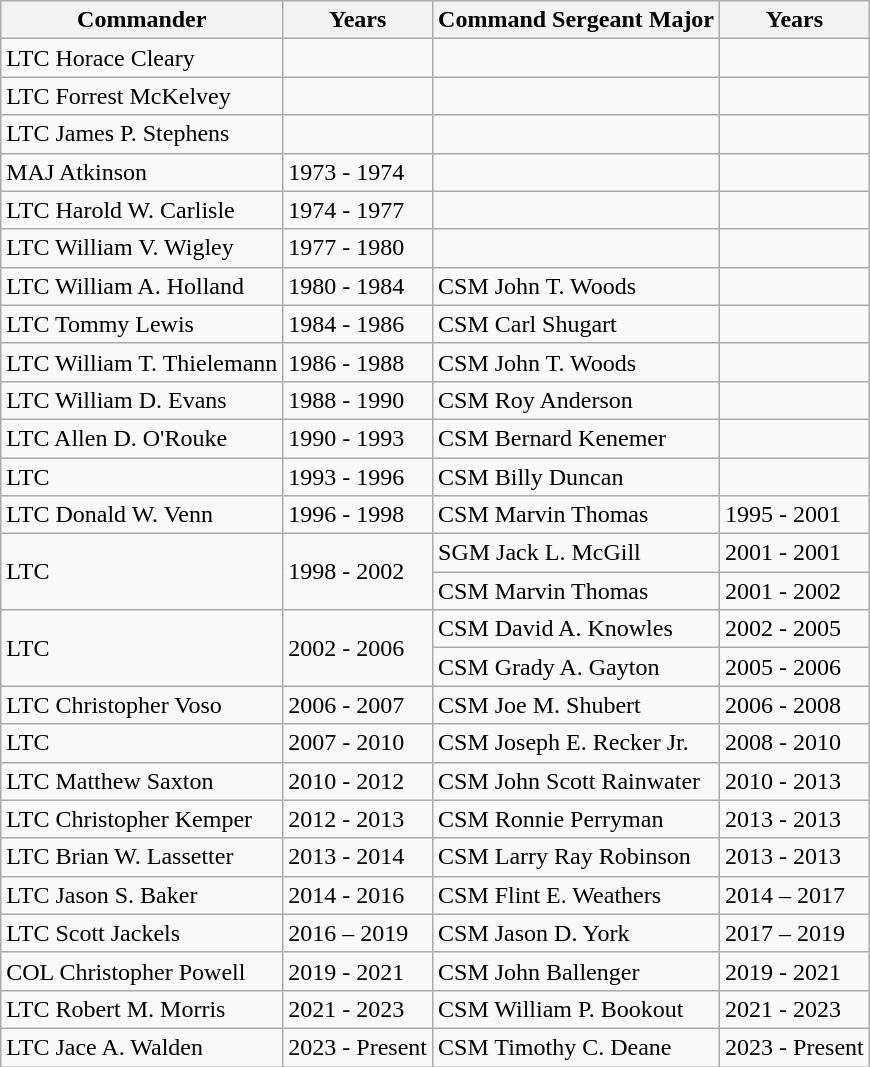<table class="wikitable" align="left">
<tr bgcolor="#efefef">
<th>Commander</th>
<th>Years</th>
<th>Command Sergeant Major</th>
<th>Years</th>
</tr>
<tr>
<td>LTC Horace Cleary</td>
<td></td>
<td></td>
<td></td>
</tr>
<tr>
<td>LTC Forrest McKelvey</td>
<td></td>
<td></td>
<td></td>
</tr>
<tr>
<td>LTC James P. Stephens</td>
<td></td>
<td></td>
<td></td>
</tr>
<tr>
<td>MAJ Atkinson</td>
<td>1973 - 1974</td>
<td></td>
<td></td>
</tr>
<tr>
<td>LTC Harold W. Carlisle</td>
<td>1974 - 1977</td>
<td></td>
<td></td>
</tr>
<tr>
<td>LTC William V. Wigley</td>
<td>1977 - 1980</td>
<td></td>
<td></td>
</tr>
<tr>
<td>LTC William A. Holland</td>
<td>1980 - 1984</td>
<td>CSM John T. Woods</td>
<td></td>
</tr>
<tr>
<td>LTC Tommy Lewis</td>
<td>1984 - 1986</td>
<td>CSM Carl Shugart</td>
<td></td>
</tr>
<tr>
<td>LTC William T. Thielemann</td>
<td>1986 - 1988</td>
<td>CSM John T. Woods</td>
<td></td>
</tr>
<tr>
<td>LTC William D. Evans</td>
<td>1988 - 1990</td>
<td>CSM Roy Anderson</td>
<td></td>
</tr>
<tr>
<td>LTC Allen D. O'Rouke</td>
<td>1990 - 1993</td>
<td>CSM Bernard Kenemer</td>
<td></td>
</tr>
<tr>
<td>LTC </td>
<td>1993 - 1996</td>
<td>CSM Billy Duncan</td>
<td></td>
</tr>
<tr>
<td>LTC Donald W. Venn</td>
<td>1996 - 1998</td>
<td>CSM Marvin Thomas</td>
<td>1995 - 2001</td>
</tr>
<tr>
<td rowspan="2">LTC </td>
<td rowspan="2">1998 - 2002</td>
<td>SGM Jack L. McGill</td>
<td>2001 - 2001</td>
</tr>
<tr>
<td>CSM Marvin Thomas</td>
<td>2001 - 2002</td>
</tr>
<tr>
<td rowspan="2">LTC </td>
<td rowspan="2">2002 - 2006</td>
<td>CSM David A. Knowles</td>
<td>2002 - 2005</td>
</tr>
<tr>
<td>CSM Grady A. Gayton</td>
<td>2005 - 2006</td>
</tr>
<tr>
<td>LTC Christopher Voso</td>
<td>2006 - 2007</td>
<td>CSM Joe M. Shubert</td>
<td>2006 - 2008</td>
</tr>
<tr>
<td>LTC </td>
<td>2007 - 2010</td>
<td>CSM Joseph E. Recker Jr.</td>
<td>2008 - 2010</td>
</tr>
<tr>
<td>LTC Matthew Saxton</td>
<td>2010 - 2012</td>
<td>CSM John Scott Rainwater</td>
<td>2010 - 2013</td>
</tr>
<tr>
<td>LTC Christopher Kemper</td>
<td>2012 - 2013</td>
<td>CSM Ronnie Perryman</td>
<td>2013 - 2013</td>
</tr>
<tr>
<td>LTC Brian W. Lassetter</td>
<td>2013 - 2014</td>
<td>CSM Larry Ray Robinson</td>
<td>2013 - 2013</td>
</tr>
<tr>
<td>LTC Jason S. Baker</td>
<td>2014 - 2016</td>
<td>CSM Flint E. Weathers</td>
<td>2014 – 2017</td>
</tr>
<tr>
<td>LTC Scott Jackels</td>
<td>2016 – 2019</td>
<td>CSM Jason D. York</td>
<td>2017 – 2019</td>
</tr>
<tr>
<td>COL Christopher Powell</td>
<td>2019 - 2021</td>
<td>CSM John Ballenger</td>
<td>2019 - 2021</td>
</tr>
<tr>
<td>LTC Robert M. Morris</td>
<td>2021 - 2023</td>
<td>CSM William P. Bookout</td>
<td>2021 - 2023</td>
</tr>
<tr>
<td>LTC Jace A. Walden</td>
<td>2023 - Present</td>
<td>CSM Timothy C. Deane</td>
<td>2023 - Present</td>
</tr>
</table>
